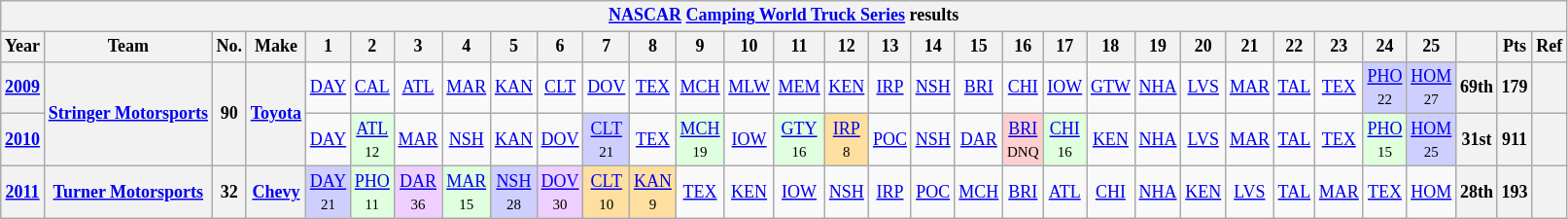<table class="wikitable" style="text-align:center; font-size:75%">
<tr>
<th colspan=45><a href='#'>NASCAR</a> <a href='#'>Camping World Truck Series</a> results</th>
</tr>
<tr>
<th>Year</th>
<th>Team</th>
<th>No.</th>
<th>Make</th>
<th>1</th>
<th>2</th>
<th>3</th>
<th>4</th>
<th>5</th>
<th>6</th>
<th>7</th>
<th>8</th>
<th>9</th>
<th>10</th>
<th>11</th>
<th>12</th>
<th>13</th>
<th>14</th>
<th>15</th>
<th>16</th>
<th>17</th>
<th>18</th>
<th>19</th>
<th>20</th>
<th>21</th>
<th>22</th>
<th>23</th>
<th>24</th>
<th>25</th>
<th></th>
<th>Pts</th>
<th>Ref</th>
</tr>
<tr>
<th><a href='#'>2009</a></th>
<th rowspan=2><a href='#'>Stringer Motorsports</a></th>
<th rowspan=2>90</th>
<th rowspan=2><a href='#'>Toyota</a></th>
<td><a href='#'>DAY</a></td>
<td><a href='#'>CAL</a></td>
<td><a href='#'>ATL</a></td>
<td><a href='#'>MAR</a></td>
<td><a href='#'>KAN</a></td>
<td><a href='#'>CLT</a></td>
<td><a href='#'>DOV</a></td>
<td><a href='#'>TEX</a></td>
<td><a href='#'>MCH</a></td>
<td><a href='#'>MLW</a></td>
<td><a href='#'>MEM</a></td>
<td><a href='#'>KEN</a></td>
<td><a href='#'>IRP</a></td>
<td><a href='#'>NSH</a></td>
<td><a href='#'>BRI</a></td>
<td><a href='#'>CHI</a></td>
<td><a href='#'>IOW</a></td>
<td><a href='#'>GTW</a></td>
<td><a href='#'>NHA</a></td>
<td><a href='#'>LVS</a></td>
<td><a href='#'>MAR</a></td>
<td><a href='#'>TAL</a></td>
<td><a href='#'>TEX</a></td>
<td style="background:#CFCFFF;"><a href='#'>PHO</a><br><small>22</small></td>
<td style="background:#CFCFFF;"><a href='#'>HOM</a><br><small>27</small></td>
<th>69th</th>
<th>179</th>
<th></th>
</tr>
<tr>
<th><a href='#'>2010</a></th>
<td><a href='#'>DAY</a></td>
<td style="background:#DFFFDF;"><a href='#'>ATL</a><br><small>12</small></td>
<td><a href='#'>MAR</a></td>
<td><a href='#'>NSH</a></td>
<td><a href='#'>KAN</a></td>
<td><a href='#'>DOV</a></td>
<td style="background:#CFCFFF;"><a href='#'>CLT</a><br><small>21</small></td>
<td><a href='#'>TEX</a></td>
<td style="background:#DFFFDF;"><a href='#'>MCH</a><br><small>19</small></td>
<td><a href='#'>IOW</a></td>
<td style="background:#DFFFDF;"><a href='#'>GTY</a><br><small>16</small></td>
<td style="background:#FFDF9F;"><a href='#'>IRP</a><br><small>8</small></td>
<td><a href='#'>POC</a></td>
<td><a href='#'>NSH</a></td>
<td><a href='#'>DAR</a></td>
<td style="background:#FFCFCF;"><a href='#'>BRI</a><br><small>DNQ</small></td>
<td style="background:#DFFFDF;"><a href='#'>CHI</a><br><small>16</small></td>
<td><a href='#'>KEN</a></td>
<td><a href='#'>NHA</a></td>
<td><a href='#'>LVS</a></td>
<td><a href='#'>MAR</a></td>
<td><a href='#'>TAL</a></td>
<td><a href='#'>TEX</a></td>
<td style="background:#DFFFDF;"><a href='#'>PHO</a><br><small>15</small></td>
<td style="background:#CFCFFF;"><a href='#'>HOM</a><br><small>25</small></td>
<th>31st</th>
<th>911</th>
<th></th>
</tr>
<tr>
<th><a href='#'>2011</a></th>
<th><a href='#'>Turner Motorsports</a></th>
<th>32</th>
<th><a href='#'>Chevy</a></th>
<td style="background:#CFCFFF;"><a href='#'>DAY</a><br><small>21</small></td>
<td style="background:#DFFFDF;"><a href='#'>PHO</a><br><small>11</small></td>
<td style="background:#EFCFFF;"><a href='#'>DAR</a><br><small>36</small></td>
<td style="background:#DFFFDF;"><a href='#'>MAR</a><br><small>15</small></td>
<td style="background:#CFCFFF;"><a href='#'>NSH</a><br><small>28</small></td>
<td style="background:#EFCFFF;"><a href='#'>DOV</a><br><small>30</small></td>
<td style="background:#FFDF9F;"><a href='#'>CLT</a><br><small>10</small></td>
<td style="background:#FFDF9F;"><a href='#'>KAN</a><br><small>9</small></td>
<td><a href='#'>TEX</a></td>
<td><a href='#'>KEN</a></td>
<td><a href='#'>IOW</a></td>
<td><a href='#'>NSH</a></td>
<td><a href='#'>IRP</a></td>
<td><a href='#'>POC</a></td>
<td><a href='#'>MCH</a></td>
<td><a href='#'>BRI</a></td>
<td><a href='#'>ATL</a></td>
<td><a href='#'>CHI</a></td>
<td><a href='#'>NHA</a></td>
<td><a href='#'>KEN</a></td>
<td><a href='#'>LVS</a></td>
<td><a href='#'>TAL</a></td>
<td><a href='#'>MAR</a></td>
<td><a href='#'>TEX</a></td>
<td><a href='#'>HOM</a></td>
<th>28th</th>
<th>193</th>
<th></th>
</tr>
</table>
